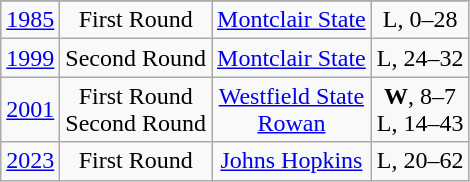<table class="wikitable">
<tr>
</tr>
<tr align="center">
<td><a href='#'>1985</a></td>
<td>First Round</td>
<td><a href='#'>Montclair State</a></td>
<td>L, 0–28</td>
</tr>
<tr align="center">
<td><a href='#'>1999</a></td>
<td>Second Round</td>
<td><a href='#'>Montclair State</a></td>
<td>L, 24–32</td>
</tr>
<tr align="center">
<td><a href='#'>2001</a></td>
<td>First Round<br>Second Round</td>
<td><a href='#'>Westfield State</a><br><a href='#'>Rowan</a></td>
<td><strong>W</strong>, 8–7<br>L, 14–43</td>
</tr>
<tr align="center">
<td><a href='#'>2023</a></td>
<td>First Round</td>
<td><a href='#'>Johns Hopkins</a></td>
<td>L, 20–62</td>
</tr>
</table>
